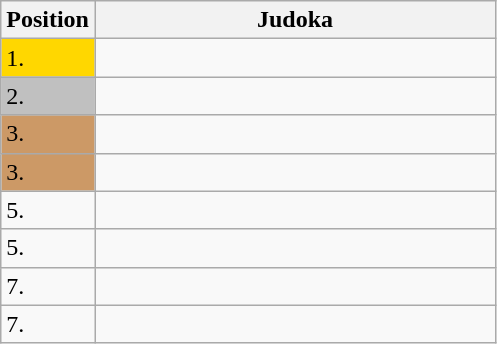<table class=wikitable>
<tr>
<th>Position</th>
<th width=260>Judoka</th>
</tr>
<tr>
<td bgcolor=gold>1.</td>
<td></td>
</tr>
<tr>
<td bgcolor=silver>2.</td>
<td></td>
</tr>
<tr>
<td bgcolor=CC9966>3.</td>
<td></td>
</tr>
<tr>
<td bgcolor=CC9966>3.</td>
<td></td>
</tr>
<tr>
<td>5.</td>
<td></td>
</tr>
<tr>
<td>5.</td>
<td></td>
</tr>
<tr>
<td>7.</td>
<td></td>
</tr>
<tr>
<td>7.</td>
<td></td>
</tr>
</table>
